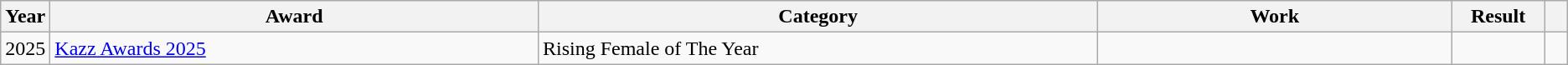<table class="wikitable sortable mw-collapsible">
<tr>
<th scope="col" style="width:1em;">Year</th>
<th scope="col" style="width:35em;">Award</th>
<th scope="col" style="width:40em;">Category</th>
<th scope="col" style="width:25em;">Work</th>
<th scope="col" style="width:5em;">Result</th>
<th scope="col" style="width:1em;" class="unsortable"></th>
</tr>
<tr>
<td>2025</td>
<td><a href='#'>Kazz Awards 2025</a></td>
<td>Rising Female of The Year</td>
<td></td>
<td></td>
<td style="text-align: center;"></td>
</tr>
</table>
